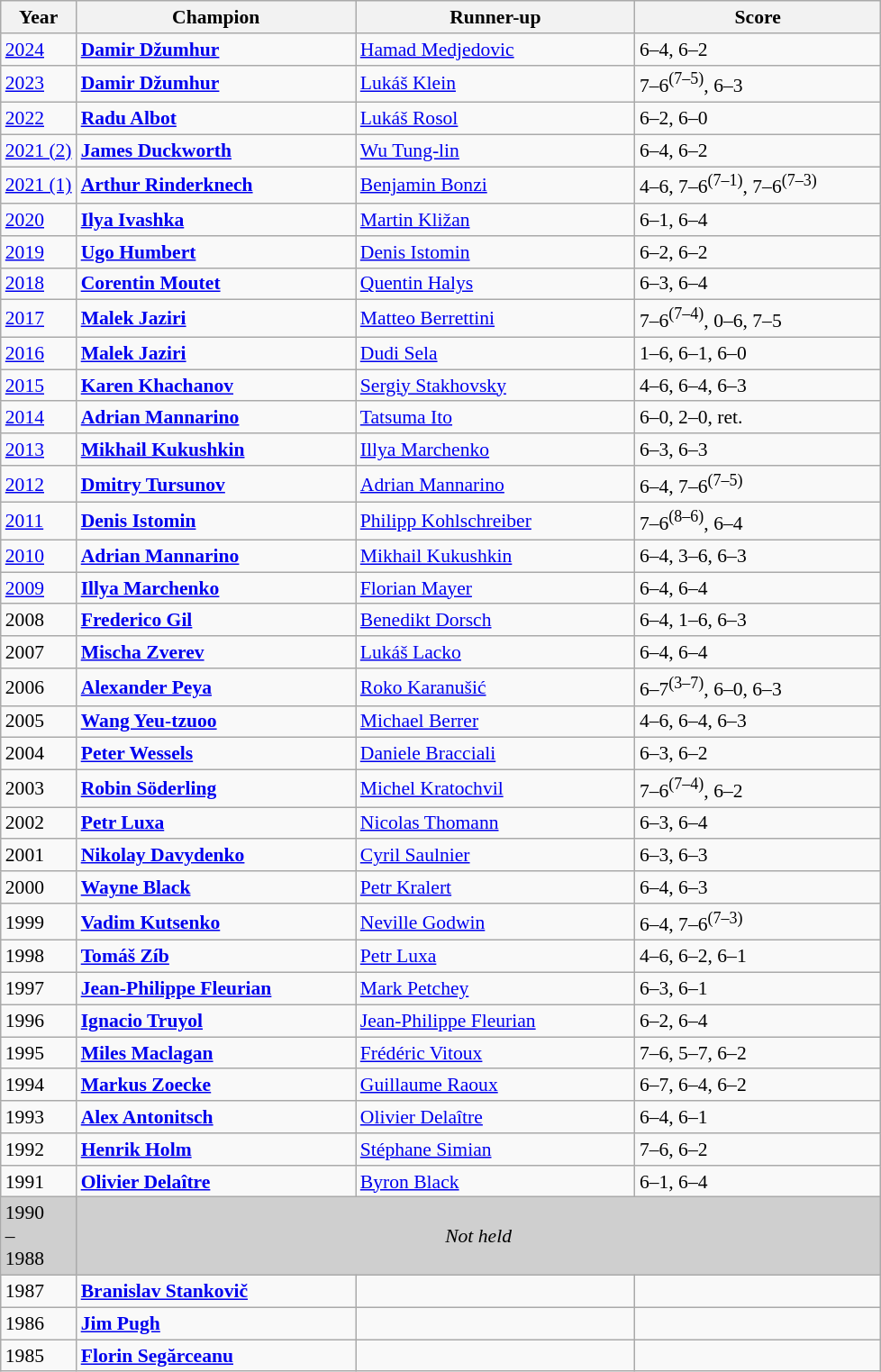<table class="wikitable" style="font-size:90%">
<tr>
<th>Year</th>
<th width="200">Champion</th>
<th width="200">Runner-up</th>
<th width="175">Score</th>
</tr>
<tr>
<td><a href='#'>2024</a></td>
<td> <strong><a href='#'>Damir Džumhur</a></strong></td>
<td> <a href='#'>Hamad Medjedovic</a></td>
<td>6–4, 6–2</td>
</tr>
<tr>
<td><a href='#'>2023</a></td>
<td> <strong><a href='#'>Damir Džumhur</a></strong></td>
<td> <a href='#'>Lukáš Klein</a></td>
<td>7–6<sup>(7–5)</sup>, 6–3</td>
</tr>
<tr>
<td><a href='#'>2022</a></td>
<td> <strong><a href='#'>Radu Albot</a></strong></td>
<td> <a href='#'>Lukáš Rosol</a></td>
<td>6–2, 6–0</td>
</tr>
<tr>
<td><a href='#'>2021 (2)</a></td>
<td> <strong><a href='#'>James Duckworth</a></strong></td>
<td> <a href='#'>Wu Tung-lin</a></td>
<td>6–4, 6–2</td>
</tr>
<tr>
<td><a href='#'>2021 (1)</a></td>
<td> <strong><a href='#'>Arthur Rinderknech</a></strong></td>
<td> <a href='#'>Benjamin Bonzi</a></td>
<td>4–6, 7–6<sup>(7–1)</sup>, 7–6<sup>(7–3)</sup></td>
</tr>
<tr>
<td><a href='#'>2020</a></td>
<td> <strong><a href='#'>Ilya Ivashka</a></strong></td>
<td> <a href='#'>Martin Kližan</a></td>
<td>6–1, 6–4</td>
</tr>
<tr>
<td><a href='#'>2019</a></td>
<td> <strong><a href='#'>Ugo Humbert</a></strong></td>
<td> <a href='#'>Denis Istomin</a></td>
<td>6–2, 6–2</td>
</tr>
<tr>
<td><a href='#'>2018</a></td>
<td> <strong><a href='#'>Corentin Moutet</a></strong></td>
<td> <a href='#'>Quentin Halys</a></td>
<td>6–3, 6–4</td>
</tr>
<tr>
<td><a href='#'>2017</a></td>
<td> <strong><a href='#'>Malek Jaziri</a></strong></td>
<td> <a href='#'>Matteo Berrettini</a></td>
<td>7–6<sup>(7–4)</sup>, 0–6, 7–5</td>
</tr>
<tr>
<td><a href='#'>2016</a></td>
<td> <strong><a href='#'>Malek Jaziri</a></strong></td>
<td> <a href='#'>Dudi Sela</a></td>
<td>1–6, 6–1, 6–0</td>
</tr>
<tr>
<td><a href='#'>2015</a></td>
<td> <strong><a href='#'>Karen Khachanov</a></strong></td>
<td> <a href='#'>Sergiy Stakhovsky</a></td>
<td>4–6, 6–4, 6–3</td>
</tr>
<tr>
<td><a href='#'>2014</a></td>
<td> <strong><a href='#'>Adrian Mannarino</a></strong></td>
<td> <a href='#'>Tatsuma Ito</a></td>
<td>6–0, 2–0, ret.</td>
</tr>
<tr>
<td><a href='#'>2013</a></td>
<td> <strong><a href='#'>Mikhail Kukushkin</a></strong></td>
<td> <a href='#'>Illya Marchenko</a></td>
<td>6–3, 6–3</td>
</tr>
<tr>
<td><a href='#'>2012</a></td>
<td> <strong><a href='#'>Dmitry Tursunov</a></strong></td>
<td> <a href='#'>Adrian Mannarino</a></td>
<td>6–4, 7–6<sup>(7–5)</sup></td>
</tr>
<tr>
<td><a href='#'>2011</a></td>
<td> <strong><a href='#'>Denis Istomin</a></strong></td>
<td> <a href='#'>Philipp Kohlschreiber</a></td>
<td>7–6<sup>(8–6)</sup>, 6–4</td>
</tr>
<tr>
<td><a href='#'>2010</a></td>
<td> <strong><a href='#'>Adrian Mannarino</a></strong></td>
<td> <a href='#'>Mikhail Kukushkin</a></td>
<td>6–4, 3–6, 6–3</td>
</tr>
<tr>
<td><a href='#'>2009</a></td>
<td> <strong><a href='#'>Illya Marchenko</a></strong></td>
<td> <a href='#'>Florian Mayer</a></td>
<td>6–4, 6–4</td>
</tr>
<tr>
<td>2008</td>
<td> <strong><a href='#'>Frederico Gil</a></strong></td>
<td> <a href='#'>Benedikt Dorsch</a></td>
<td>6–4, 1–6, 6–3</td>
</tr>
<tr>
<td>2007</td>
<td> <strong><a href='#'>Mischa Zverev</a></strong></td>
<td> <a href='#'>Lukáš Lacko</a></td>
<td>6–4, 6–4</td>
</tr>
<tr>
<td>2006</td>
<td> <strong><a href='#'>Alexander Peya</a></strong></td>
<td> <a href='#'>Roko Karanušić</a></td>
<td>6–7<sup>(3–7)</sup>, 6–0, 6–3</td>
</tr>
<tr>
<td>2005</td>
<td> <strong><a href='#'>Wang Yeu-tzuoo</a></strong></td>
<td> <a href='#'>Michael Berrer</a></td>
<td>4–6, 6–4, 6–3</td>
</tr>
<tr>
<td>2004</td>
<td> <strong><a href='#'>Peter Wessels</a></strong></td>
<td> <a href='#'>Daniele Bracciali</a></td>
<td>6–3, 6–2</td>
</tr>
<tr>
<td>2003</td>
<td> <strong><a href='#'>Robin Söderling</a></strong></td>
<td> <a href='#'>Michel Kratochvil</a></td>
<td>7–6<sup>(7–4)</sup>, 6–2</td>
</tr>
<tr>
<td>2002</td>
<td> <strong><a href='#'>Petr Luxa</a></strong></td>
<td> <a href='#'>Nicolas Thomann</a></td>
<td>6–3, 6–4</td>
</tr>
<tr>
<td>2001</td>
<td> <strong><a href='#'>Nikolay Davydenko</a></strong></td>
<td> <a href='#'>Cyril Saulnier</a></td>
<td>6–3, 6–3</td>
</tr>
<tr>
<td>2000</td>
<td> <strong><a href='#'>Wayne Black</a></strong></td>
<td> <a href='#'>Petr Kralert</a></td>
<td>6–4, 6–3</td>
</tr>
<tr>
<td>1999</td>
<td> <strong><a href='#'>Vadim Kutsenko</a></strong></td>
<td> <a href='#'>Neville Godwin</a></td>
<td>6–4, 7–6<sup>(7–3)</sup></td>
</tr>
<tr>
<td>1998</td>
<td> <strong><a href='#'>Tomáš Zíb</a></strong></td>
<td> <a href='#'>Petr Luxa</a></td>
<td>4–6, 6–2, 6–1</td>
</tr>
<tr>
<td>1997</td>
<td> <strong><a href='#'>Jean-Philippe Fleurian</a></strong></td>
<td> <a href='#'>Mark Petchey</a></td>
<td>6–3, 6–1</td>
</tr>
<tr>
<td>1996</td>
<td> <strong><a href='#'>Ignacio Truyol</a></strong></td>
<td> <a href='#'>Jean-Philippe Fleurian</a></td>
<td>6–2, 6–4</td>
</tr>
<tr>
<td>1995</td>
<td> <strong><a href='#'>Miles Maclagan</a></strong></td>
<td> <a href='#'>Frédéric Vitoux</a></td>
<td>7–6, 5–7, 6–2</td>
</tr>
<tr>
<td>1994</td>
<td> <strong><a href='#'>Markus Zoecke</a></strong></td>
<td> <a href='#'>Guillaume Raoux</a></td>
<td>6–7, 6–4, 6–2</td>
</tr>
<tr>
<td>1993</td>
<td> <strong><a href='#'>Alex Antonitsch</a></strong></td>
<td> <a href='#'>Olivier Delaître</a></td>
<td>6–4, 6–1</td>
</tr>
<tr>
<td>1992</td>
<td> <strong><a href='#'>Henrik Holm</a></strong></td>
<td> <a href='#'>Stéphane Simian</a></td>
<td>7–6, 6–2</td>
</tr>
<tr>
<td>1991</td>
<td> <strong><a href='#'>Olivier Delaître</a></strong></td>
<td> <a href='#'>Byron Black</a></td>
<td>6–1, 6–4</td>
</tr>
<tr>
<td style="background:#cfcfcf">1990<br>–<br>1988</td>
<td colspan=3 align=center style="background:#cfcfcf"><em>Not held</em></td>
</tr>
<tr>
<td>1987</td>
<td> <strong><a href='#'>Branislav Stankovič</a></strong></td>
<td></td>
<td></td>
</tr>
<tr>
<td>1986</td>
<td> <strong><a href='#'>Jim Pugh</a></strong></td>
<td></td>
<td></td>
</tr>
<tr>
<td>1985</td>
<td> <strong><a href='#'>Florin Segărceanu</a></strong></td>
<td></td>
<td></td>
</tr>
</table>
